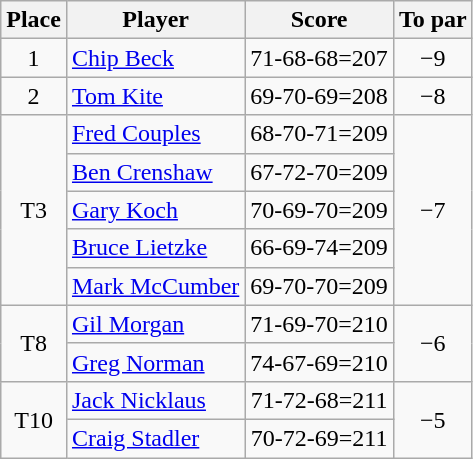<table class="wikitable">
<tr>
<th>Place</th>
<th>Player</th>
<th>Score</th>
<th>To par</th>
</tr>
<tr>
<td align=center>1</td>
<td> <a href='#'>Chip Beck</a></td>
<td align=center>71-68-68=207</td>
<td align=center>−9</td>
</tr>
<tr>
<td align=center>2</td>
<td> <a href='#'>Tom Kite</a></td>
<td align=center>69-70-69=208</td>
<td align=center>−8</td>
</tr>
<tr>
<td rowspan=5 align=center>T3</td>
<td> <a href='#'>Fred Couples</a></td>
<td align=center>68-70-71=209</td>
<td rowspan=5 align=center>−7</td>
</tr>
<tr>
<td> <a href='#'>Ben Crenshaw</a></td>
<td align=center>67-72-70=209</td>
</tr>
<tr>
<td> <a href='#'>Gary Koch</a></td>
<td align=center>70-69-70=209</td>
</tr>
<tr>
<td> <a href='#'>Bruce Lietzke</a></td>
<td align=center>66-69-74=209</td>
</tr>
<tr>
<td> <a href='#'>Mark McCumber</a></td>
<td align=center>69-70-70=209</td>
</tr>
<tr>
<td rowspan=2 align=center>T8</td>
<td> <a href='#'>Gil Morgan</a></td>
<td align=center>71-69-70=210</td>
<td rowspan=2 align=center>−6</td>
</tr>
<tr>
<td> <a href='#'>Greg Norman</a></td>
<td align=center>74-67-69=210</td>
</tr>
<tr>
<td rowspan=2 align=center>T10</td>
<td> <a href='#'>Jack Nicklaus</a></td>
<td align=center>71-72-68=211</td>
<td rowspan=2 align=center>−5</td>
</tr>
<tr>
<td> <a href='#'>Craig Stadler</a></td>
<td align=center>70-72-69=211</td>
</tr>
</table>
